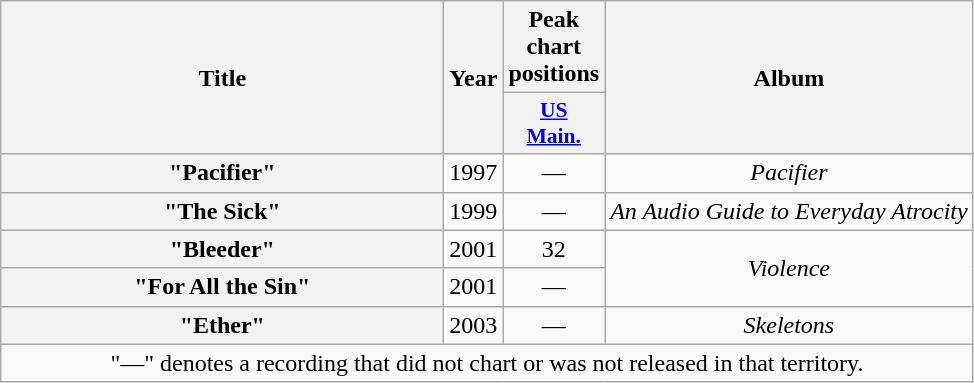<table class="wikitable plainrowheaders" style="text-align:center;">
<tr>
<th scope="col"  rowspan="2" style="width:18em;">Title</th>
<th scope="col"  rowspan="2">Year</th>
<th>Peak chart positions</th>
<th scope="col" rowspan="2">Album</th>
</tr>
<tr>
<th scope="col" style="width:3em;font-size:90%;"><a href='#'>US<br>Main.</a><br></th>
</tr>
<tr>
<th scope="row">"Pacifier"</th>
<td>1997</td>
<td>—</td>
<td><em>Pacifier</em></td>
</tr>
<tr>
<th scope="row">"The Sick"</th>
<td>1999</td>
<td>—</td>
<td><em>An Audio Guide to Everyday Atrocity</em></td>
</tr>
<tr>
<th scope="row">"Bleeder"</th>
<td>2001</td>
<td>32</td>
<td rowspan="2"><em>Violence</em></td>
</tr>
<tr>
<th scope="row">"For All the Sin"</th>
<td>2001</td>
<td>—</td>
</tr>
<tr>
<th scope="row">"Ether"</th>
<td>2003</td>
<td>—</td>
<td><em>Skeletons</em></td>
</tr>
<tr>
<td colspan="4">"—" denotes a recording that did not chart or was not released in that territory.</td>
</tr>
</table>
